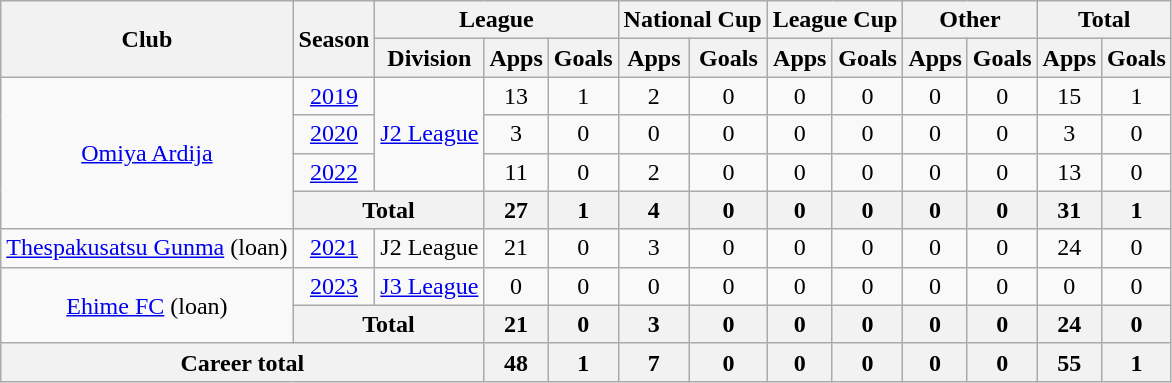<table class="wikitable" style="text-align: center">
<tr>
<th rowspan="2">Club</th>
<th rowspan="2">Season</th>
<th colspan="3">League</th>
<th colspan="2">National Cup</th>
<th colspan="2">League Cup</th>
<th colspan="2">Other</th>
<th colspan="2">Total</th>
</tr>
<tr>
<th>Division</th>
<th>Apps</th>
<th>Goals</th>
<th>Apps</th>
<th>Goals</th>
<th>Apps</th>
<th>Goals</th>
<th>Apps</th>
<th>Goals</th>
<th>Apps</th>
<th>Goals</th>
</tr>
<tr>
<td rowspan="4"><a href='#'>Omiya Ardija</a></td>
<td><a href='#'>2019</a></td>
<td rowspan="3"><a href='#'>J2 League</a></td>
<td>13</td>
<td>1</td>
<td>2</td>
<td>0</td>
<td>0</td>
<td>0</td>
<td>0</td>
<td>0</td>
<td>15</td>
<td>1</td>
</tr>
<tr>
<td><a href='#'>2020</a></td>
<td>3</td>
<td>0</td>
<td>0</td>
<td>0</td>
<td>0</td>
<td>0</td>
<td>0</td>
<td>0</td>
<td>3</td>
<td>0</td>
</tr>
<tr>
<td><a href='#'>2022</a></td>
<td>11</td>
<td>0</td>
<td>2</td>
<td>0</td>
<td>0</td>
<td>0</td>
<td>0</td>
<td>0</td>
<td>13</td>
<td>0</td>
</tr>
<tr>
<th colspan=2>Total</th>
<th>27</th>
<th>1</th>
<th>4</th>
<th>0</th>
<th>0</th>
<th>0</th>
<th>0</th>
<th>0</th>
<th>31</th>
<th>1</th>
</tr>
<tr>
<td><a href='#'>Thespakusatsu Gunma</a> (loan)</td>
<td><a href='#'>2021</a></td>
<td>J2 League</td>
<td>21</td>
<td>0</td>
<td>3</td>
<td>0</td>
<td>0</td>
<td>0</td>
<td>0</td>
<td>0</td>
<td>24</td>
<td>0</td>
</tr>
<tr>
<td rowspan="2"><a href='#'>Ehime FC</a> (loan)</td>
<td><a href='#'>2023</a></td>
<td><a href='#'>J3 League</a></td>
<td>0</td>
<td>0</td>
<td>0</td>
<td>0</td>
<td>0</td>
<td>0</td>
<td>0</td>
<td>0</td>
<td>0</td>
<td>0</td>
</tr>
<tr>
<th colspan=2>Total</th>
<th>21</th>
<th>0</th>
<th>3</th>
<th>0</th>
<th>0</th>
<th>0</th>
<th>0</th>
<th>0</th>
<th>24</th>
<th>0</th>
</tr>
<tr>
<th colspan=3>Career total</th>
<th>48</th>
<th>1</th>
<th>7</th>
<th>0</th>
<th>0</th>
<th>0</th>
<th>0</th>
<th>0</th>
<th>55</th>
<th>1</th>
</tr>
</table>
